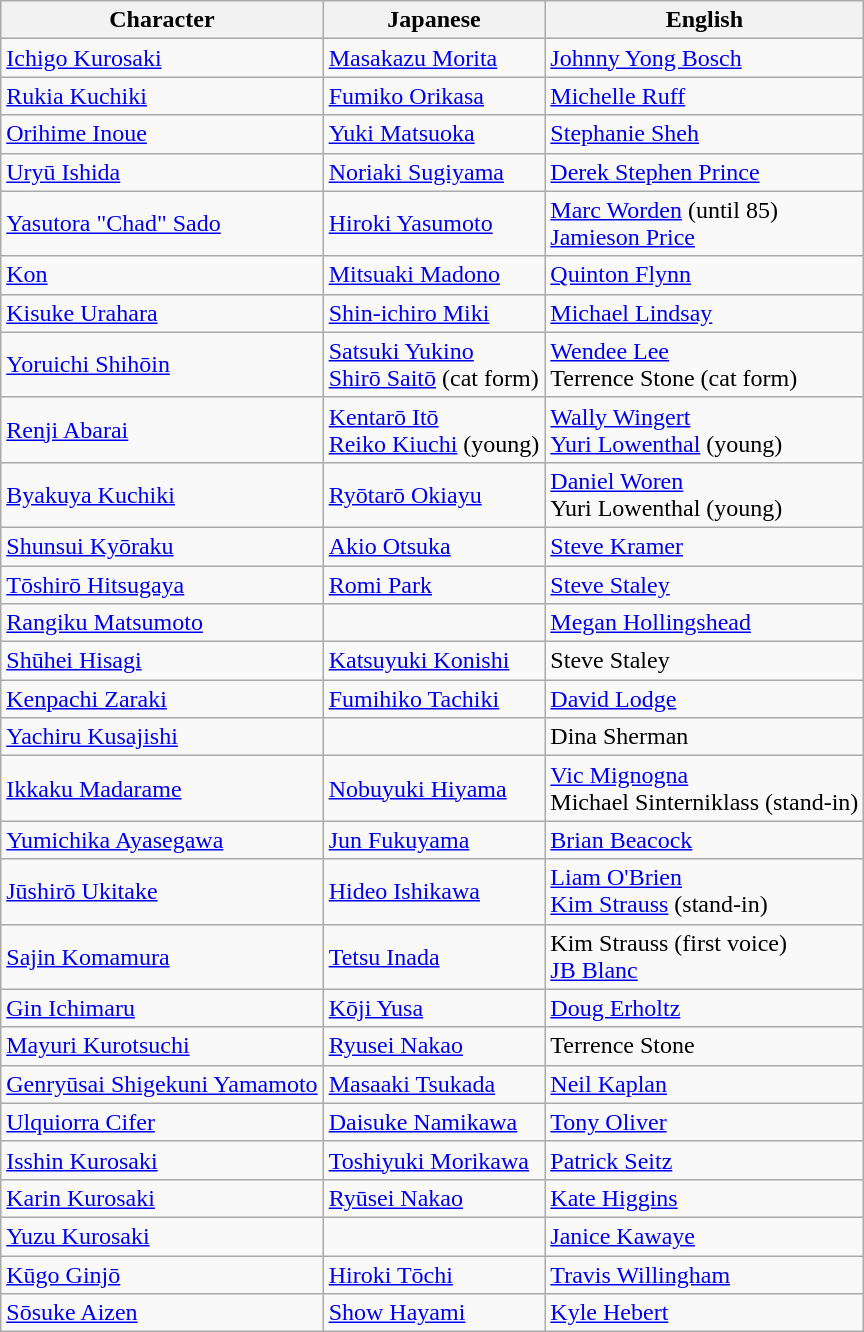<table class="wikitable" style="border-collapse: collapse;">
<tr>
<th>Character</th>
<th>Japanese</th>
<th>English</th>
</tr>
<tr>
<td><a href='#'>Ichigo Kurosaki</a></td>
<td><a href='#'>Masakazu Morita</a></td>
<td><a href='#'>Johnny Yong Bosch</a></td>
</tr>
<tr>
<td><a href='#'>Rukia Kuchiki</a></td>
<td><a href='#'>Fumiko Orikasa</a></td>
<td><a href='#'>Michelle Ruff</a></td>
</tr>
<tr>
<td><a href='#'>Orihime Inoue</a></td>
<td><a href='#'>Yuki Matsuoka</a></td>
<td><a href='#'>Stephanie Sheh</a></td>
</tr>
<tr>
<td><a href='#'>Uryū Ishida</a></td>
<td><a href='#'>Noriaki Sugiyama</a></td>
<td><a href='#'>Derek Stephen Prince</a></td>
</tr>
<tr>
<td><a href='#'>Yasutora "Chad" Sado</a></td>
<td><a href='#'>Hiroki Yasumoto</a></td>
<td><a href='#'>Marc Worden</a> (until  85)<br><a href='#'>Jamieson Price</a></td>
</tr>
<tr>
<td><a href='#'>Kon</a></td>
<td><a href='#'>Mitsuaki Madono</a></td>
<td><a href='#'>Quinton Flynn</a></td>
</tr>
<tr>
<td><a href='#'>Kisuke Urahara</a></td>
<td><a href='#'>Shin-ichiro Miki</a></td>
<td><a href='#'>Michael Lindsay</a></td>
</tr>
<tr>
<td><a href='#'>Yoruichi Shihōin</a></td>
<td><a href='#'>Satsuki Yukino</a><br><a href='#'>Shirō Saitō</a> (cat form)</td>
<td><a href='#'>Wendee Lee</a><br>Terrence Stone (cat form)</td>
</tr>
<tr>
<td><a href='#'>Renji Abarai</a></td>
<td><a href='#'>Kentarō Itō</a><br><a href='#'>Reiko Kiuchi</a> (young)</td>
<td><a href='#'>Wally Wingert</a><br><a href='#'>Yuri Lowenthal</a> (young)</td>
</tr>
<tr>
<td><a href='#'>Byakuya Kuchiki</a></td>
<td><a href='#'>Ryōtarō Okiayu</a></td>
<td><a href='#'>Daniel Woren</a><br>Yuri Lowenthal (young)</td>
</tr>
<tr>
<td><a href='#'>Shunsui Kyōraku</a></td>
<td><a href='#'>Akio Otsuka</a></td>
<td><a href='#'>Steve Kramer</a></td>
</tr>
<tr>
<td><a href='#'>Tōshirō Hitsugaya</a></td>
<td><a href='#'>Romi Park</a></td>
<td><a href='#'>Steve Staley</a></td>
</tr>
<tr>
<td><a href='#'>Rangiku Matsumoto</a></td>
<td></td>
<td><a href='#'>Megan Hollingshead</a></td>
</tr>
<tr>
<td><a href='#'>Shūhei Hisagi</a></td>
<td><a href='#'>Katsuyuki Konishi</a></td>
<td>Steve Staley</td>
</tr>
<tr>
<td><a href='#'>Kenpachi Zaraki</a></td>
<td><a href='#'>Fumihiko Tachiki</a></td>
<td><a href='#'>David Lodge</a></td>
</tr>
<tr>
<td><a href='#'>Yachiru Kusajishi</a></td>
<td></td>
<td>Dina Sherman</td>
</tr>
<tr>
<td><a href='#'>Ikkaku Madarame</a></td>
<td><a href='#'>Nobuyuki Hiyama</a></td>
<td><a href='#'>Vic Mignogna</a><br>Michael Sinterniklass (stand-in)</td>
</tr>
<tr>
<td><a href='#'>Yumichika Ayasegawa</a></td>
<td><a href='#'>Jun Fukuyama</a></td>
<td><a href='#'>Brian Beacock</a></td>
</tr>
<tr>
<td><a href='#'>Jūshirō Ukitake</a></td>
<td><a href='#'>Hideo Ishikawa</a></td>
<td><a href='#'>Liam O'Brien</a><br><a href='#'>Kim Strauss</a> (stand-in)</td>
</tr>
<tr>
<td><a href='#'>Sajin Komamura</a></td>
<td><a href='#'>Tetsu Inada</a></td>
<td>Kim Strauss (first voice)<br><a href='#'>JB Blanc</a></td>
</tr>
<tr>
<td><a href='#'>Gin Ichimaru</a></td>
<td><a href='#'>Kōji Yusa</a></td>
<td><a href='#'>Doug Erholtz</a></td>
</tr>
<tr>
<td><a href='#'>Mayuri Kurotsuchi</a></td>
<td><a href='#'>Ryusei Nakao</a></td>
<td>Terrence Stone</td>
</tr>
<tr>
<td><a href='#'>Genryūsai Shigekuni Yamamoto</a></td>
<td><a href='#'>Masaaki Tsukada</a></td>
<td><a href='#'>Neil Kaplan</a></td>
</tr>
<tr>
<td><a href='#'>Ulquiorra Cifer</a></td>
<td><a href='#'>Daisuke Namikawa</a></td>
<td><a href='#'>Tony Oliver</a></td>
</tr>
<tr>
<td><a href='#'>Isshin Kurosaki</a></td>
<td><a href='#'>Toshiyuki Morikawa</a></td>
<td><a href='#'>Patrick Seitz</a></td>
</tr>
<tr>
<td><a href='#'>Karin Kurosaki</a></td>
<td><a href='#'>Ryūsei Nakao</a></td>
<td><a href='#'>Kate Higgins</a></td>
</tr>
<tr>
<td><a href='#'>Yuzu Kurosaki</a></td>
<td></td>
<td><a href='#'>Janice Kawaye</a></td>
</tr>
<tr>
<td><a href='#'>Kūgo Ginjō</a></td>
<td><a href='#'>Hiroki Tōchi</a></td>
<td><a href='#'>Travis Willingham</a></td>
</tr>
<tr>
<td><a href='#'>Sōsuke Aizen</a></td>
<td><a href='#'>Show Hayami</a></td>
<td><a href='#'>Kyle Hebert</a></td>
</tr>
</table>
